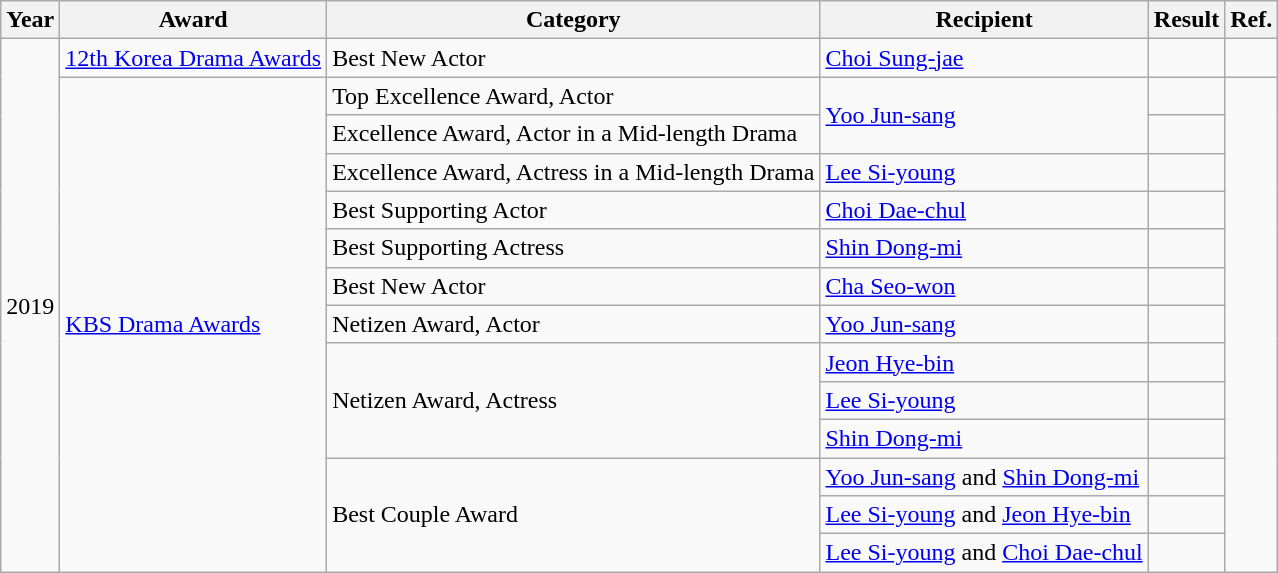<table class="wikitable">
<tr>
<th>Year</th>
<th>Award</th>
<th>Category</th>
<th>Recipient</th>
<th>Result</th>
<th>Ref.</th>
</tr>
<tr>
<td rowspan=14>2019</td>
<td><a href='#'>12th Korea Drama Awards</a></td>
<td>Best New Actor</td>
<td><a href='#'>Choi Sung-jae</a></td>
<td></td>
<td></td>
</tr>
<tr>
<td rowspan=13><a href='#'>KBS Drama Awards</a></td>
<td>Top Excellence Award, Actor</td>
<td rowspan=2><a href='#'>Yoo Jun-sang</a></td>
<td></td>
</tr>
<tr>
<td>Excellence Award, Actor in a Mid-length Drama</td>
<td></td>
</tr>
<tr>
<td>Excellence Award, Actress in a Mid-length Drama</td>
<td><a href='#'>Lee Si-young</a></td>
<td></td>
</tr>
<tr>
<td>Best Supporting Actor</td>
<td><a href='#'>Choi Dae-chul</a></td>
<td></td>
</tr>
<tr>
<td>Best Supporting Actress</td>
<td><a href='#'>Shin Dong-mi</a></td>
<td></td>
</tr>
<tr>
<td>Best New Actor</td>
<td><a href='#'>Cha Seo-won</a></td>
<td></td>
</tr>
<tr>
<td>Netizen Award, Actor</td>
<td><a href='#'>Yoo Jun-sang</a></td>
<td></td>
</tr>
<tr>
<td rowspan=3>Netizen Award, Actress</td>
<td><a href='#'>Jeon Hye-bin</a></td>
<td></td>
</tr>
<tr>
<td><a href='#'>Lee Si-young</a></td>
<td></td>
</tr>
<tr>
<td><a href='#'>Shin Dong-mi</a></td>
<td></td>
</tr>
<tr>
<td rowspan=3>Best Couple Award</td>
<td><a href='#'>Yoo Jun-sang</a> and <a href='#'>Shin Dong-mi</a></td>
<td></td>
</tr>
<tr>
<td><a href='#'>Lee Si-young</a> and <a href='#'>Jeon Hye-bin</a></td>
<td></td>
</tr>
<tr>
<td><a href='#'>Lee Si-young</a> and <a href='#'>Choi Dae-chul</a></td>
<td></td>
</tr>
</table>
